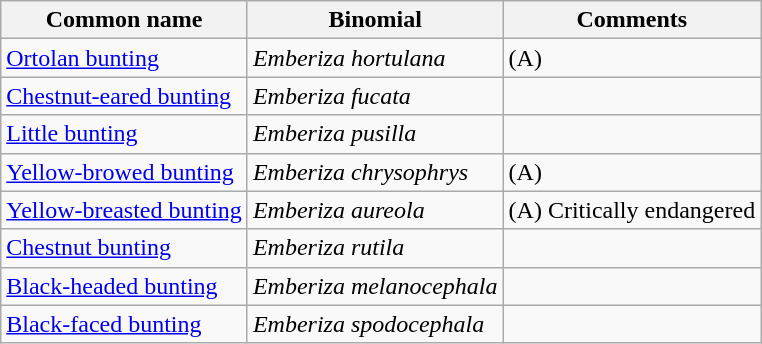<table class="wikitable">
<tr>
<th>Common name</th>
<th>Binomial</th>
<th>Comments</th>
</tr>
<tr>
<td><a href='#'>Ortolan bunting</a></td>
<td><em>Emberiza hortulana</em></td>
<td>(A)</td>
</tr>
<tr>
<td><a href='#'>Chestnut-eared bunting</a></td>
<td><em>Emberiza fucata</em></td>
<td></td>
</tr>
<tr>
<td><a href='#'>Little bunting</a></td>
<td><em>Emberiza pusilla</em></td>
<td></td>
</tr>
<tr>
<td><a href='#'>Yellow-browed bunting</a></td>
<td><em>Emberiza chrysophrys</em></td>
<td>(A)</td>
</tr>
<tr>
<td><a href='#'>Yellow-breasted bunting</a></td>
<td><em>Emberiza aureola</em></td>
<td>(A) Critically endangered</td>
</tr>
<tr>
<td><a href='#'>Chestnut bunting</a></td>
<td><em>Emberiza rutila</em></td>
<td></td>
</tr>
<tr>
<td><a href='#'>Black-headed bunting</a></td>
<td><em>Emberiza melanocephala</em></td>
<td></td>
</tr>
<tr>
<td><a href='#'>Black-faced bunting</a></td>
<td><em>Emberiza spodocephala</em></td>
<td></td>
</tr>
</table>
